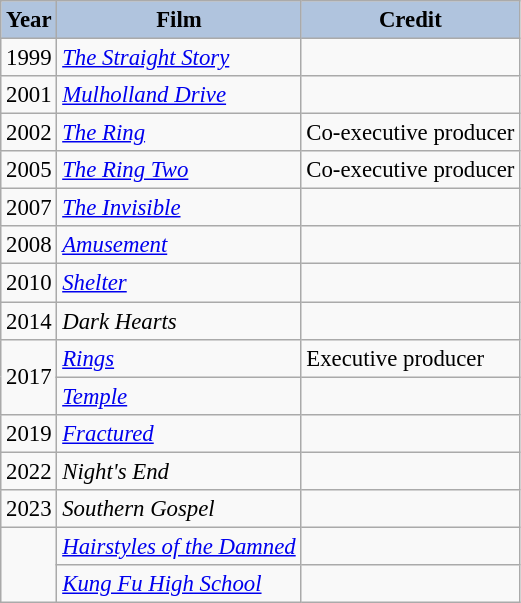<table class="wikitable" style="font-size:95%;">
<tr>
<th style="background:#B0C4DE;">Year</th>
<th style="background:#B0C4DE;">Film</th>
<th style="background:#B0C4DE;">Credit</th>
</tr>
<tr>
<td>1999</td>
<td><em><a href='#'>The Straight Story</a></em></td>
<td></td>
</tr>
<tr>
<td>2001</td>
<td><em><a href='#'>Mulholland Drive</a></em></td>
<td></td>
</tr>
<tr>
<td>2002</td>
<td><em><a href='#'>The Ring</a></em></td>
<td>Co-executive producer</td>
</tr>
<tr>
<td>2005</td>
<td><em><a href='#'>The Ring Two</a></em></td>
<td>Co-executive producer</td>
</tr>
<tr>
<td>2007</td>
<td><em><a href='#'>The Invisible</a></em></td>
<td></td>
</tr>
<tr>
<td>2008</td>
<td><em><a href='#'>Amusement</a></em></td>
<td></td>
</tr>
<tr>
<td>2010</td>
<td><em><a href='#'>Shelter</a></em></td>
<td></td>
</tr>
<tr>
<td>2014</td>
<td><em>Dark Hearts</em></td>
<td></td>
</tr>
<tr>
<td rowspan=2>2017</td>
<td><em><a href='#'>Rings</a></em></td>
<td>Executive producer</td>
</tr>
<tr>
<td><em><a href='#'>Temple</a></em></td>
<td></td>
</tr>
<tr>
<td>2019</td>
<td><em><a href='#'>Fractured</a></em></td>
<td></td>
</tr>
<tr>
<td style="text-align:center;">2022</td>
<td><em>Night's End</em></td>
<td></td>
</tr>
<tr>
<td>2023</td>
<td><em>Southern Gospel</em></td>
<td></td>
</tr>
<tr>
<td rowspan="2"></td>
<td><em><a href='#'>Hairstyles of the Damned</a></em></td>
<td></td>
</tr>
<tr>
<td><em><a href='#'>Kung Fu High School</a></em></td>
<td></td>
</tr>
</table>
